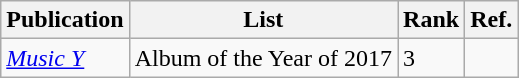<table class="wikitable">
<tr>
<th>Publication</th>
<th>List</th>
<th>Rank</th>
<th>Ref.</th>
</tr>
<tr>
<td><em><a href='#'>Music Y</a></em></td>
<td>Album of the Year of 2017</td>
<td>3</td>
<td></td>
</tr>
</table>
